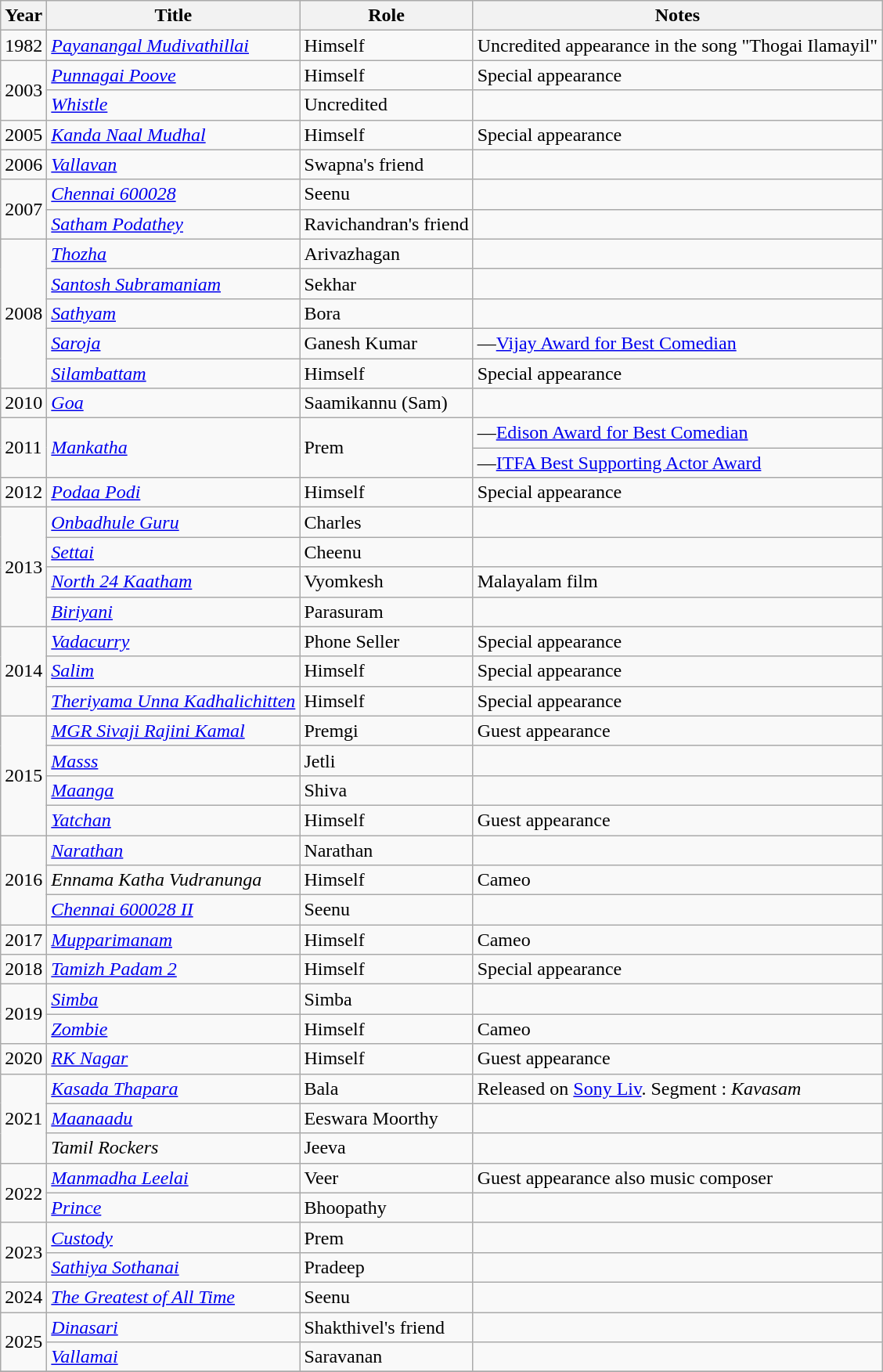<table class="wikitable sortable">
<tr>
<th scope="col">Year</th>
<th scope="col">Title</th>
<th scope="col">Role</th>
<th scope="col" class="unsortable">Notes</th>
</tr>
<tr>
<td>1982</td>
<td><em><a href='#'>Payanangal Mudivathillai</a></em></td>
<td>Himself</td>
<td>Uncredited appearance in the song "Thogai Ilamayil"</td>
</tr>
<tr>
<td rowspan="2">2003</td>
<td><em><a href='#'>Punnagai Poove</a></em></td>
<td>Himself</td>
<td>Special appearance</td>
</tr>
<tr>
<td><em><a href='#'>Whistle</a></em></td>
<td>Uncredited</td>
<td></td>
</tr>
<tr>
<td>2005</td>
<td><em><a href='#'>Kanda Naal Mudhal</a></em></td>
<td>Himself</td>
<td>Special appearance</td>
</tr>
<tr>
<td>2006</td>
<td><em><a href='#'>Vallavan</a></em></td>
<td>Swapna's friend</td>
<td></td>
</tr>
<tr>
<td rowspan="2">2007</td>
<td><em><a href='#'>Chennai 600028</a></em></td>
<td>Seenu</td>
<td></td>
</tr>
<tr>
<td><em><a href='#'>Satham Podathey</a></em></td>
<td>Ravichandran's friend</td>
<td></td>
</tr>
<tr>
<td rowspan="5">2008</td>
<td><em><a href='#'>Thozha</a></em></td>
<td>Arivazhagan</td>
<td></td>
</tr>
<tr>
<td><em><a href='#'>Santosh Subramaniam</a></em></td>
<td>Sekhar</td>
<td></td>
</tr>
<tr>
<td><em><a href='#'>Sathyam</a></em></td>
<td>Bora</td>
<td></td>
</tr>
<tr>
<td><em><a href='#'>Saroja</a></em></td>
<td>Ganesh Kumar</td>
<td>—<a href='#'>Vijay Award for Best Comedian</a></td>
</tr>
<tr>
<td><em><a href='#'>Silambattam</a></em></td>
<td>Himself</td>
<td>Special appearance</td>
</tr>
<tr>
<td rowspan="1">2010</td>
<td><em><a href='#'>Goa</a></em></td>
<td>Saamikannu (Sam)</td>
<td></td>
</tr>
<tr>
<td rowspan="2">2011</td>
<td rowspan="2"><em><a href='#'>Mankatha</a></em></td>
<td rowspan="2">Prem</td>
<td>—<a href='#'>Edison Award for Best Comedian</a></td>
</tr>
<tr>
<td>—<a href='#'>ITFA Best Supporting Actor Award</a></td>
</tr>
<tr>
<td rowspan="1">2012</td>
<td><em><a href='#'>Podaa Podi</a></em></td>
<td>Himself</td>
<td>Special appearance</td>
</tr>
<tr>
<td rowspan="4">2013</td>
<td><em><a href='#'>Onbadhule Guru</a></em></td>
<td>Charles</td>
<td></td>
</tr>
<tr>
<td><em><a href='#'>Settai</a></em></td>
<td>Cheenu</td>
<td></td>
</tr>
<tr>
<td><em><a href='#'>North 24 Kaatham</a></em></td>
<td>Vyomkesh</td>
<td>Malayalam film</td>
</tr>
<tr>
<td><em><a href='#'>Biriyani</a></em></td>
<td>Parasuram</td>
<td></td>
</tr>
<tr>
<td rowspan="3">2014</td>
<td><em><a href='#'>Vadacurry</a></em></td>
<td>Phone Seller</td>
<td>Special appearance</td>
</tr>
<tr>
<td><em><a href='#'>Salim</a></em></td>
<td>Himself</td>
<td>Special appearance</td>
</tr>
<tr>
<td><em><a href='#'>Theriyama Unna Kadhalichitten</a></em></td>
<td>Himself</td>
<td>Special appearance</td>
</tr>
<tr>
<td rowspan="4">2015</td>
<td><em><a href='#'>MGR Sivaji Rajini Kamal</a></em></td>
<td>Premgi</td>
<td>Guest appearance</td>
</tr>
<tr>
<td><em><a href='#'>Masss</a></em></td>
<td>Jetli</td>
<td></td>
</tr>
<tr>
<td><em><a href='#'>Maanga</a></em></td>
<td>Shiva</td>
<td></td>
</tr>
<tr>
<td><em><a href='#'>Yatchan</a></em></td>
<td>Himself</td>
<td>Guest appearance</td>
</tr>
<tr>
<td rowspan="3">2016</td>
<td><em><a href='#'>Narathan</a></em></td>
<td>Narathan</td>
<td></td>
</tr>
<tr>
<td><em>Ennama Katha Vudranunga</em></td>
<td>Himself</td>
<td>Cameo</td>
</tr>
<tr>
<td><em><a href='#'>Chennai 600028 II</a></em></td>
<td>Seenu</td>
<td></td>
</tr>
<tr>
<td rowspan="1">2017</td>
<td><em><a href='#'>Mupparimanam</a></em></td>
<td>Himself</td>
<td>Cameo</td>
</tr>
<tr>
<td rowspan="1">2018</td>
<td><em><a href='#'>Tamizh Padam 2</a></em></td>
<td>Himself</td>
<td>Special appearance</td>
</tr>
<tr>
<td rowspan="2">2019</td>
<td><em><a href='#'>Simba</a></em></td>
<td>Simba</td>
<td></td>
</tr>
<tr>
<td><em><a href='#'>Zombie</a></em></td>
<td>Himself</td>
<td>Cameo</td>
</tr>
<tr>
<td rowspan="1">2020</td>
<td><em><a href='#'>RK Nagar</a></em></td>
<td>Himself</td>
<td>Guest appearance</td>
</tr>
<tr>
<td rowspan="3">2021</td>
<td><em><a href='#'>Kasada Thapara</a></em></td>
<td>Bala</td>
<td>Released on <a href='#'>Sony Liv</a>. Segment : <em>Kavasam</em></td>
</tr>
<tr>
<td><em><a href='#'>Maanaadu</a></em></td>
<td>Eeswara Moorthy</td>
<td></td>
</tr>
<tr>
<td><em>Tamil Rockers</em></td>
<td>Jeeva</td>
<td></td>
</tr>
<tr>
<td rowspan="2">2022</td>
<td><em><a href='#'>Manmadha Leelai</a></em></td>
<td>Veer</td>
<td>Guest appearance also music composer</td>
</tr>
<tr>
<td><em><a href='#'>Prince</a></em></td>
<td>Bhoopathy</td>
<td></td>
</tr>
<tr>
<td rowspan="2">2023</td>
<td><em><a href='#'>Custody</a></em></td>
<td>Prem</td>
<td></td>
</tr>
<tr>
<td><em><a href='#'>Sathiya Sothanai</a></em></td>
<td>Pradeep</td>
<td></td>
</tr>
<tr>
<td>2024</td>
<td><em><a href='#'>The Greatest of All Time</a></em></td>
<td>Seenu</td>
<td></td>
</tr>
<tr>
<td rowspan="2">2025</td>
<td><em><a href='#'>Dinasari</a></em></td>
<td>Shakthivel's friend</td>
<td></td>
</tr>
<tr>
<td><em><a href='#'>Vallamai</a></em></td>
<td>Saravanan</td>
<td></td>
</tr>
<tr>
</tr>
</table>
